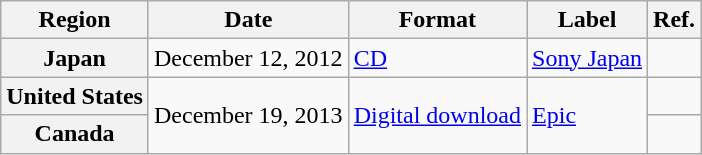<table class="wikitable plainrowheaders">
<tr>
<th scope="col">Region</th>
<th scope="col">Date</th>
<th scope="col">Format</th>
<th scope="col">Label</th>
<th scope="col">Ref.</th>
</tr>
<tr>
<th scope="row">Japan</th>
<td>December 12, 2012</td>
<td><a href='#'>CD</a></td>
<td><a href='#'>Sony Japan</a></td>
<td align="center"></td>
</tr>
<tr>
<th scope="row">United States</th>
<td rowspan="2">December 19, 2013</td>
<td rowspan="2"><a href='#'>Digital download</a></td>
<td rowspan="2"><a href='#'>Epic</a></td>
<td align="center"></td>
</tr>
<tr>
<th scope="row">Canada</th>
<td align="center"></td>
</tr>
</table>
